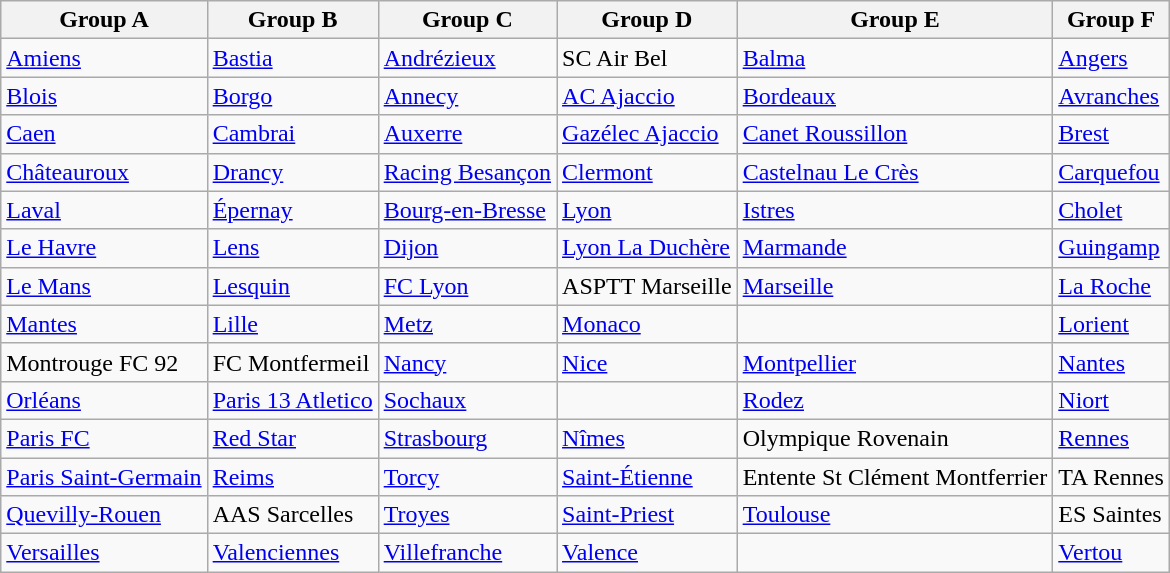<table class="wikitable sortable">
<tr>
<th>Group A</th>
<th>Group B</th>
<th>Group C</th>
<th>Group D</th>
<th>Group E</th>
<th>Group F</th>
</tr>
<tr>
<td><a href='#'>Amiens</a></td>
<td><a href='#'>Bastia</a></td>
<td><a href='#'>Andrézieux</a></td>
<td>SC Air Bel</td>
<td><a href='#'>Balma</a></td>
<td><a href='#'>Angers</a></td>
</tr>
<tr>
<td><a href='#'>Blois</a></td>
<td><a href='#'>Borgo</a></td>
<td><a href='#'>Annecy</a></td>
<td><a href='#'>AC Ajaccio</a></td>
<td><a href='#'>Bordeaux</a></td>
<td><a href='#'>Avranches</a></td>
</tr>
<tr>
<td><a href='#'>Caen</a></td>
<td><a href='#'>Cambrai</a></td>
<td><a href='#'>Auxerre</a></td>
<td><a href='#'>Gazélec Ajaccio</a></td>
<td><a href='#'>Canet Roussillon</a></td>
<td><a href='#'>Brest</a></td>
</tr>
<tr>
<td><a href='#'>Châteauroux</a></td>
<td><a href='#'>Drancy</a></td>
<td><a href='#'>Racing Besançon</a></td>
<td><a href='#'>Clermont</a></td>
<td><a href='#'>Castelnau Le Crès</a></td>
<td><a href='#'>Carquefou</a></td>
</tr>
<tr>
<td><a href='#'>Laval</a></td>
<td><a href='#'>Épernay</a></td>
<td><a href='#'>Bourg-en-Bresse</a></td>
<td><a href='#'>Lyon</a></td>
<td><a href='#'>Istres</a></td>
<td><a href='#'>Cholet</a></td>
</tr>
<tr>
<td><a href='#'>Le Havre</a></td>
<td><a href='#'>Lens</a></td>
<td><a href='#'>Dijon</a></td>
<td><a href='#'>Lyon La Duchère</a></td>
<td><a href='#'>Marmande</a></td>
<td><a href='#'>Guingamp</a></td>
</tr>
<tr>
<td><a href='#'>Le Mans</a></td>
<td><a href='#'>Lesquin</a></td>
<td><a href='#'>FC Lyon</a></td>
<td>ASPTT Marseille</td>
<td><a href='#'>Marseille</a></td>
<td><a href='#'>La Roche</a></td>
</tr>
<tr>
<td><a href='#'>Mantes</a></td>
<td><a href='#'>Lille</a></td>
<td><a href='#'>Metz</a></td>
<td><a href='#'>Monaco</a></td>
<td></td>
<td><a href='#'>Lorient</a></td>
</tr>
<tr>
<td>Montrouge FC 92</td>
<td>FC Montfermeil</td>
<td><a href='#'>Nancy</a></td>
<td><a href='#'>Nice</a></td>
<td><a href='#'>Montpellier</a></td>
<td><a href='#'>Nantes</a></td>
</tr>
<tr>
<td><a href='#'>Orléans</a></td>
<td><a href='#'>Paris 13 Atletico</a></td>
<td><a href='#'>Sochaux</a></td>
<td></td>
<td><a href='#'>Rodez</a></td>
<td><a href='#'>Niort</a></td>
</tr>
<tr>
<td><a href='#'>Paris FC</a></td>
<td><a href='#'>Red Star</a></td>
<td><a href='#'>Strasbourg</a></td>
<td><a href='#'>Nîmes</a></td>
<td>Olympique Rovenain</td>
<td><a href='#'>Rennes</a></td>
</tr>
<tr>
<td><a href='#'>Paris Saint-Germain</a></td>
<td><a href='#'>Reims</a></td>
<td><a href='#'>Torcy</a></td>
<td><a href='#'>Saint-Étienne</a></td>
<td>Entente St Clément Montferrier</td>
<td>TA Rennes</td>
</tr>
<tr>
<td><a href='#'>Quevilly-Rouen</a></td>
<td>AAS Sarcelles</td>
<td><a href='#'>Troyes</a></td>
<td><a href='#'>Saint-Priest</a></td>
<td><a href='#'>Toulouse</a></td>
<td>ES Saintes</td>
</tr>
<tr>
<td><a href='#'>Versailles</a></td>
<td><a href='#'>Valenciennes</a></td>
<td><a href='#'>Villefranche</a></td>
<td><a href='#'>Valence</a></td>
<td></td>
<td><a href='#'>Vertou</a></td>
</tr>
</table>
